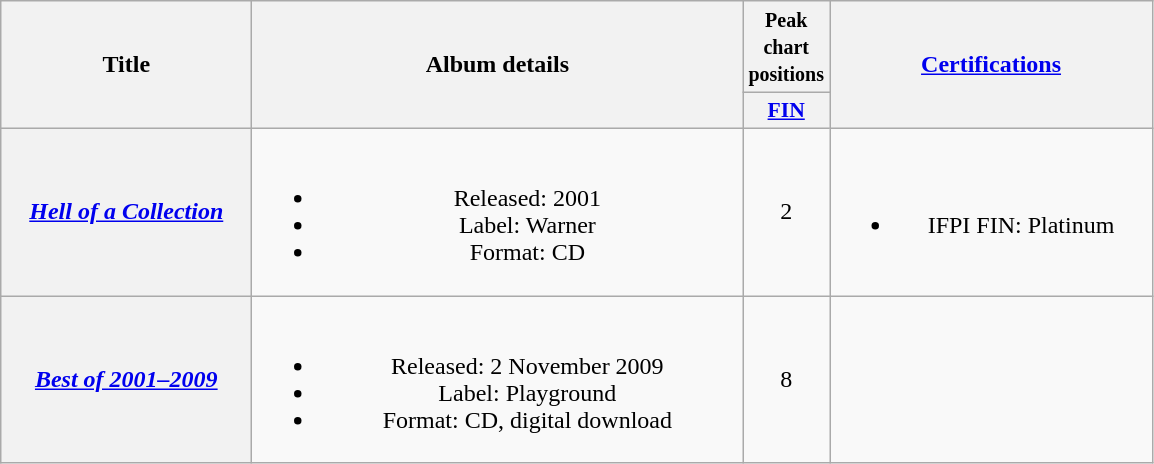<table class="wikitable plainrowheaders" style="text-align:center;" border="1">
<tr>
<th scope="col" rowspan="2" style="width:10em;">Title</th>
<th scope="col" rowspan="2" style="width:20em;">Album details</th>
<th scope="col" colspan="1"><small>Peak<br>chart<br>positions</small></th>
<th scope="col" rowspan="2" style="width:13em;"><a href='#'>Certifications</a></th>
</tr>
<tr>
<th scope="col" style="width:3em;font-size:90%;"><a href='#'>FIN</a><br></th>
</tr>
<tr>
<th scope="row"><em><a href='#'>Hell of a Collection</a></em></th>
<td><br><ul><li>Released: 2001</li><li>Label: Warner</li><li>Format: CD</li></ul></td>
<td>2</td>
<td><br><ul><li>IFPI FIN: Platinum</li></ul></td>
</tr>
<tr>
<th scope="row"><em><a href='#'>Best of 2001–2009</a></em></th>
<td><br><ul><li>Released: 2 November 2009</li><li>Label: Playground</li><li>Format: CD, digital download</li></ul></td>
<td>8</td>
<td></td>
</tr>
</table>
